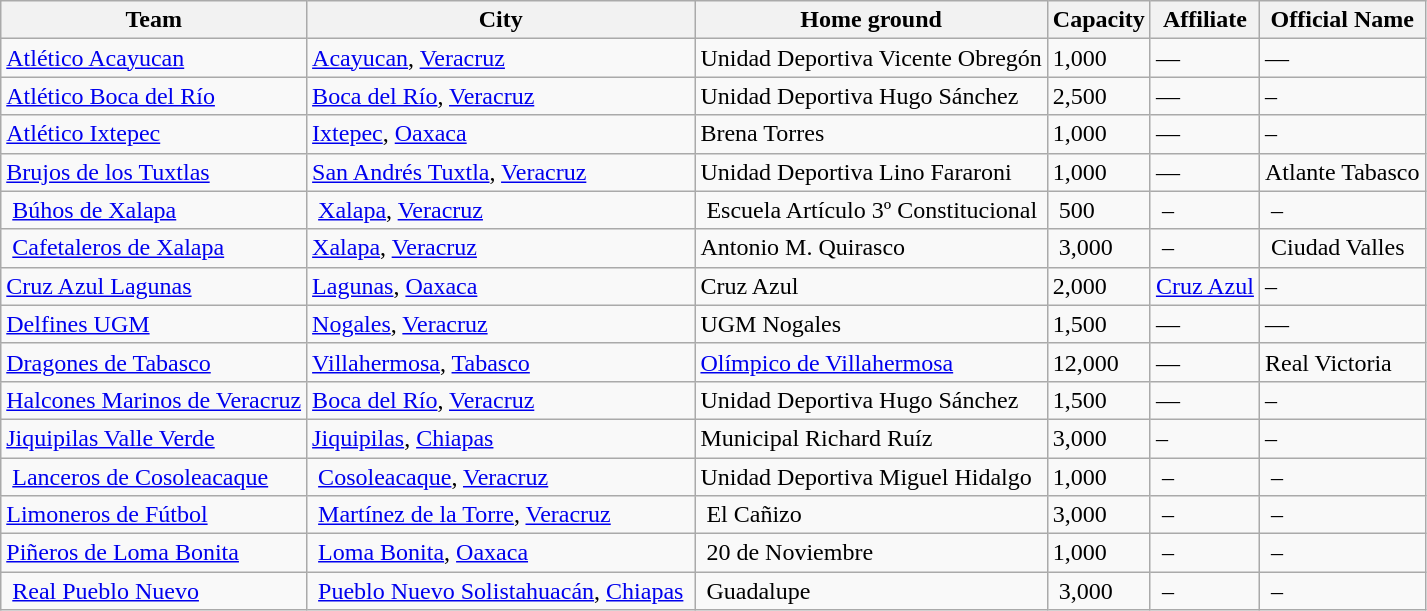<table class="wikitable sortable">
<tr>
<th>Team</th>
<th>City</th>
<th>Home ground</th>
<th>Capacity</th>
<th>Affiliate</th>
<th>Official Name</th>
</tr>
<tr>
<td><a href='#'>Atlético Acayucan</a></td>
<td><a href='#'>Acayucan</a>, <a href='#'>Veracruz</a></td>
<td>Unidad Deportiva Vicente Obregón</td>
<td>1,000</td>
<td>—</td>
<td>—</td>
</tr>
<tr>
<td><a href='#'>Atlético Boca del Río</a></td>
<td><a href='#'>Boca del Río</a>, <a href='#'>Veracruz</a></td>
<td>Unidad Deportiva Hugo Sánchez</td>
<td>2,500</td>
<td>—</td>
<td>–</td>
</tr>
<tr>
<td><a href='#'>Atlético Ixtepec</a></td>
<td><a href='#'>Ixtepec</a>, <a href='#'>Oaxaca</a></td>
<td>Brena Torres</td>
<td>1,000</td>
<td>—</td>
<td>–</td>
</tr>
<tr>
<td><a href='#'>Brujos de los Tuxtlas</a></td>
<td><a href='#'>San Andrés Tuxtla</a>, <a href='#'>Veracruz</a></td>
<td>Unidad Deportiva Lino Fararoni</td>
<td>1,000</td>
<td>—</td>
<td>Atlante Tabasco</td>
</tr>
<tr>
<td> <a href='#'>Búhos de Xalapa</a> </td>
<td> <a href='#'>Xalapa</a>, <a href='#'>Veracruz</a> </td>
<td> Escuela Artículo 3º Constitucional</td>
<td> 500 </td>
<td> – </td>
<td> –</td>
</tr>
<tr>
<td> <a href='#'>Cafetaleros de Xalapa</a></td>
<td><a href='#'>Xalapa</a>, <a href='#'>Veracruz</a></td>
<td>Antonio M. Quirasco</td>
<td> 3,000</td>
<td> –</td>
<td> Ciudad Valles</td>
</tr>
<tr>
<td><a href='#'>Cruz Azul Lagunas</a></td>
<td><a href='#'>Lagunas</a>, <a href='#'>Oaxaca</a></td>
<td>Cruz Azul</td>
<td>2,000</td>
<td><a href='#'>Cruz Azul</a></td>
<td>–</td>
</tr>
<tr>
<td><a href='#'>Delfines UGM</a></td>
<td><a href='#'>Nogales</a>, <a href='#'>Veracruz</a></td>
<td>UGM Nogales</td>
<td>1,500</td>
<td>—</td>
<td>—</td>
</tr>
<tr>
<td><a href='#'>Dragones de Tabasco</a></td>
<td><a href='#'>Villahermosa</a>, <a href='#'>Tabasco</a></td>
<td><a href='#'>Olímpico de Villahermosa</a></td>
<td>12,000</td>
<td>—</td>
<td>Real Victoria</td>
</tr>
<tr>
<td><a href='#'>Halcones Marinos de Veracruz</a></td>
<td><a href='#'>Boca del Río</a>, <a href='#'>Veracruz</a></td>
<td>Unidad Deportiva Hugo Sánchez</td>
<td>1,500</td>
<td>—</td>
<td>–</td>
</tr>
<tr>
<td><a href='#'>Jiquipilas Valle Verde</a></td>
<td><a href='#'>Jiquipilas</a>, <a href='#'>Chiapas</a></td>
<td>Municipal Richard Ruíz</td>
<td>3,000</td>
<td>–</td>
<td>–</td>
</tr>
<tr>
<td> <a href='#'>Lanceros de Cosoleacaque</a> </td>
<td> <a href='#'>Cosoleacaque</a>, <a href='#'>Veracruz</a> </td>
<td>Unidad Deportiva Miguel Hidalgo</td>
<td>1,000</td>
<td> – </td>
<td> –</td>
</tr>
<tr>
<td><a href='#'>Limoneros de Fútbol</a></td>
<td> <a href='#'>Martínez de la Torre</a>, <a href='#'>Veracruz</a> </td>
<td> El Cañizo</td>
<td>3,000 </td>
<td> – </td>
<td> –</td>
</tr>
<tr>
<td><a href='#'>Piñeros de Loma Bonita</a> </td>
<td> <a href='#'>Loma Bonita</a>, <a href='#'>Oaxaca</a> </td>
<td> 20 de Noviembre</td>
<td>1,000 </td>
<td> – </td>
<td> –</td>
</tr>
<tr>
<td> <a href='#'>Real Pueblo Nuevo</a> </td>
<td> <a href='#'>Pueblo Nuevo Solistahuacán</a>, <a href='#'>Chiapas</a> </td>
<td> Guadalupe</td>
<td> 3,000</td>
<td> – </td>
<td> –</td>
</tr>
</table>
